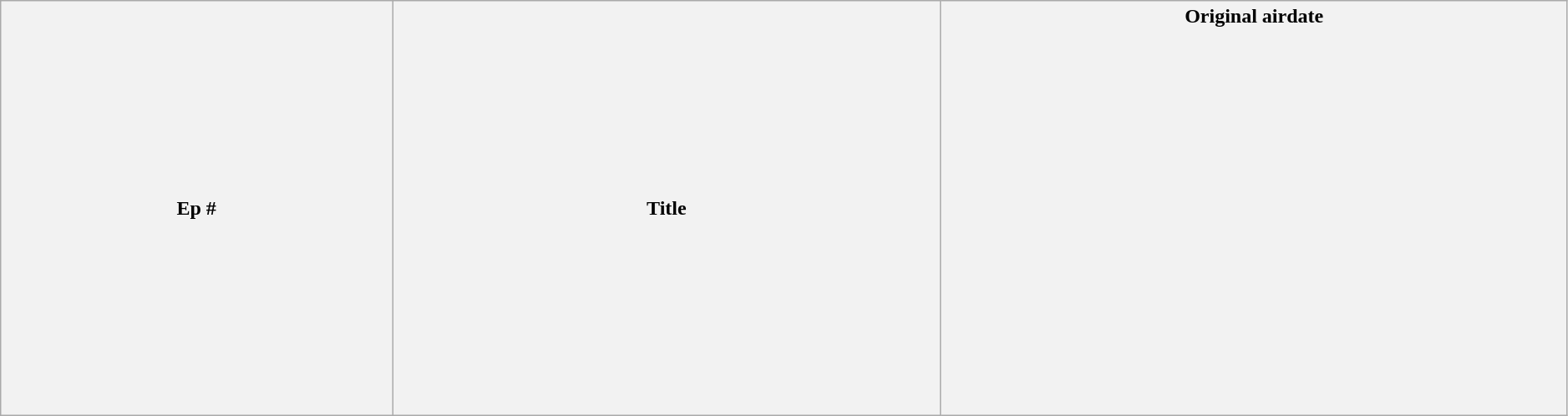<table class="wikitable plainrowheaders" width="99%">
<tr>
<th width="25%">Ep #</th>
<th>Title</th>
<th width="40%">Original airdate<br><br><br><br><br><br><br><br><br><br><br><br><br><br><br><br><br><br></th>
</tr>
</table>
